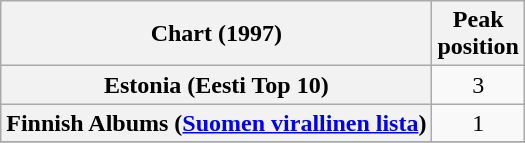<table class="wikitable sortable plainrowheaders" style="text-align:center">
<tr>
<th scope="col">Chart (1997)</th>
<th scope="col">Peak<br>position</th>
</tr>
<tr>
<th scope="row">Estonia (Eesti Top 10)</th>
<td align="center">3</td>
</tr>
<tr>
<th scope="row">Finnish Albums (<a href='#'>Suomen virallinen lista</a>)</th>
<td>1</td>
</tr>
<tr>
</tr>
</table>
